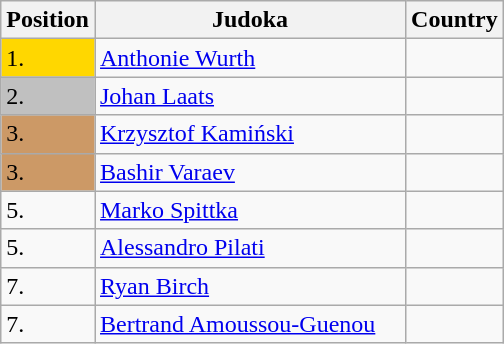<table class=wikitable>
<tr>
<th width=10>Position</th>
<th width=200>Judoka</th>
<th width=10>Country</th>
</tr>
<tr>
<td bgcolor=gold>1.</td>
<td><a href='#'>Anthonie Wurth</a></td>
<td></td>
</tr>
<tr>
<td bgcolor=silver>2.</td>
<td><a href='#'>Johan Laats</a></td>
<td></td>
</tr>
<tr>
<td bgcolor=CC9966>3.</td>
<td><a href='#'>Krzysztof Kamiński</a></td>
<td></td>
</tr>
<tr>
<td bgcolor=CC9966>3.</td>
<td><a href='#'>Bashir Varaev</a></td>
<td></td>
</tr>
<tr>
<td>5.</td>
<td><a href='#'>Marko Spittka</a></td>
<td></td>
</tr>
<tr>
<td>5.</td>
<td><a href='#'>Alessandro Pilati</a></td>
<td></td>
</tr>
<tr>
<td>7.</td>
<td><a href='#'>Ryan Birch</a></td>
<td></td>
</tr>
<tr>
<td>7.</td>
<td><a href='#'>Bertrand Amoussou-Guenou</a></td>
<td></td>
</tr>
</table>
